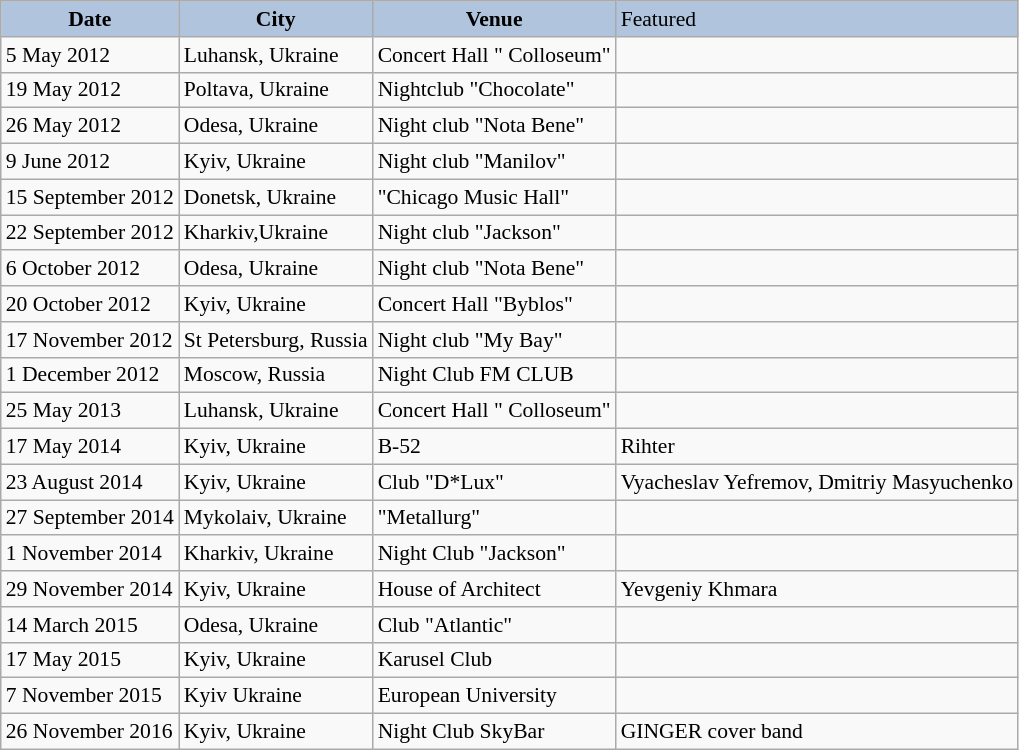<table class="wikitable" style="font-size:90%;">
<tr>
<th style="background:#B0C4DE;">Date</th>
<th style="background:#B0C4DE;">City</th>
<th style="background:#B0C4DE;">Venue</th>
<td style="background:#B0C4DE;">Featured</td>
</tr>
<tr ---->
<td>5 May 2012</td>
<td>Luhansk, Ukraine</td>
<td>Concert Hall " Colloseum"</td>
<td></td>
</tr>
<tr ---->
<td>19 May 2012</td>
<td>Poltava, Ukraine</td>
<td>Nightclub "Chocolate"</td>
<td></td>
</tr>
<tr ---->
<td>26 May 2012</td>
<td>Odesa, Ukraine</td>
<td>Night club "Nota Bene"</td>
<td></td>
</tr>
<tr ---->
<td>9 June 2012</td>
<td>Kyiv, Ukraine</td>
<td>Night club "Manilov"</td>
<td></td>
</tr>
<tr ---->
<td>15 September 2012</td>
<td>Donetsk, Ukraine</td>
<td>"Chicago Music Hall"</td>
<td></td>
</tr>
<tr ---->
<td>22 September 2012</td>
<td>Kharkiv,Ukraine</td>
<td>Night club "Jackson"</td>
<td></td>
</tr>
<tr ---->
<td>6 October 2012</td>
<td>Odesa, Ukraine</td>
<td>Night club "Nota Bene"</td>
<td></td>
</tr>
<tr ---->
<td>20 October 2012</td>
<td>Kyiv, Ukraine</td>
<td>Concert Hall "Byblos"</td>
<td></td>
</tr>
<tr ---->
<td>17 November 2012</td>
<td>St Petersburg, Russia</td>
<td>Night club "My Bay"</td>
<td></td>
</tr>
<tr ---->
<td>1 December 2012</td>
<td>Moscow, Russia</td>
<td>Night Club FM CLUB</td>
<td></td>
</tr>
<tr ---->
<td>25 May 2013</td>
<td>Luhansk, Ukraine</td>
<td>Concert Hall " Colloseum"</td>
<td></td>
</tr>
<tr ---->
<td>17 May 2014</td>
<td>Kyiv, Ukraine</td>
<td>B-52</td>
<td>Rihter</td>
</tr>
<tr ---->
<td>23 August 2014</td>
<td>Kyiv, Ukraine</td>
<td>Club "D*Lux" </td>
<td>Vyacheslav Yefremov, Dmitriy Masyuchenko</td>
</tr>
<tr ---->
<td>27 September 2014</td>
<td>Mykolaiv, Ukraine</td>
<td>"Metallurg"</td>
<td></td>
</tr>
<tr ---->
<td>1 November 2014</td>
<td>Kharkiv, Ukraine</td>
<td>Night Club "Jackson"</td>
<td></td>
</tr>
<tr ---->
<td>29 November 2014</td>
<td>Kyiv, Ukraine</td>
<td>House of Architect</td>
<td>Yevgeniy Khmara</td>
</tr>
<tr ---->
<td>14 March 2015</td>
<td>Odesa, Ukraine</td>
<td>Club "Atlantic"</td>
<td></td>
</tr>
<tr ---->
<td>17 May 2015</td>
<td>Kyiv, Ukraine</td>
<td>Karusel Club</td>
<td></td>
</tr>
<tr ---->
<td>7 November 2015</td>
<td>Kyiv Ukraine</td>
<td>European University</td>
<td></td>
</tr>
<tr ---->
<td>26 November 2016</td>
<td>Kyiv, Ukraine</td>
<td>Night Club SkyBar</td>
<td>GINGER cover band</td>
</tr>
</table>
